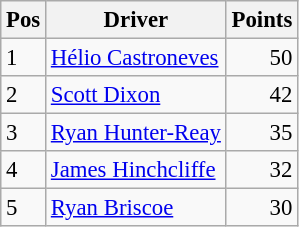<table class="wikitable" style="font-size: 95%;">
<tr>
<th>Pos</th>
<th>Driver</th>
<th>Points</th>
</tr>
<tr>
<td>1</td>
<td> <a href='#'>Hélio Castroneves</a></td>
<td align="right">50</td>
</tr>
<tr>
<td>2</td>
<td> <a href='#'>Scott Dixon</a></td>
<td align="right">42</td>
</tr>
<tr>
<td>3</td>
<td> <a href='#'>Ryan Hunter-Reay</a></td>
<td align="right">35</td>
</tr>
<tr>
<td>4</td>
<td> <a href='#'>James Hinchcliffe</a></td>
<td align="right">32</td>
</tr>
<tr>
<td>5</td>
<td> <a href='#'>Ryan Briscoe</a></td>
<td align="right">30</td>
</tr>
</table>
